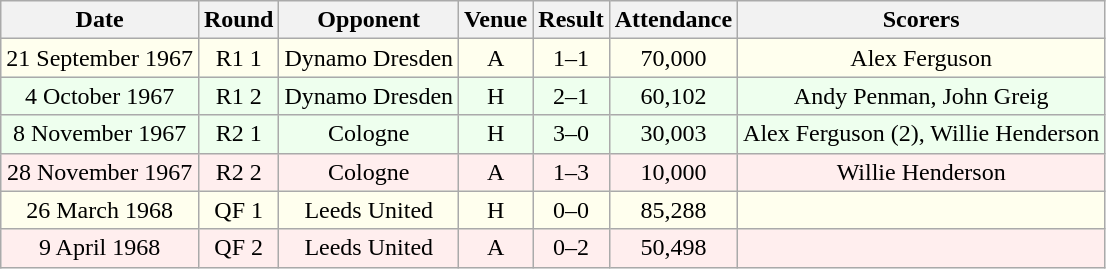<table class="wikitable sortable" style="font-size:100%; text-align:center">
<tr>
<th>Date</th>
<th>Round</th>
<th>Opponent</th>
<th>Venue</th>
<th>Result</th>
<th>Attendance</th>
<th>Scorers</th>
</tr>
<tr bgcolor = "#FFFFEE">
<td>21 September 1967</td>
<td>R1 1</td>
<td>Dynamo Dresden</td>
<td>A</td>
<td>1–1</td>
<td>70,000</td>
<td>Alex Ferguson</td>
</tr>
<tr bgcolor = "#EEFFEE">
<td>4 October 1967</td>
<td>R1 2</td>
<td>Dynamo Dresden</td>
<td>H</td>
<td>2–1</td>
<td>60,102</td>
<td>Andy Penman, John Greig</td>
</tr>
<tr bgcolor = "#EEFFEE">
<td>8 November 1967</td>
<td>R2 1</td>
<td>Cologne</td>
<td>H</td>
<td>3–0</td>
<td>30,003</td>
<td>Alex Ferguson (2), Willie Henderson</td>
</tr>
<tr bgcolor = "#FFEEEE">
<td>28 November 1967</td>
<td>R2 2</td>
<td>Cologne</td>
<td>A</td>
<td>1–3</td>
<td>10,000</td>
<td>Willie Henderson</td>
</tr>
<tr bgcolor = "#FFFFEE">
<td>26 March 1968</td>
<td>QF 1</td>
<td>Leeds United</td>
<td>H</td>
<td>0–0</td>
<td>85,288</td>
<td></td>
</tr>
<tr bgcolor = "#FFEEEE">
<td>9 April 1968</td>
<td>QF 2</td>
<td>Leeds United</td>
<td>A</td>
<td>0–2</td>
<td>50,498</td>
<td></td>
</tr>
</table>
